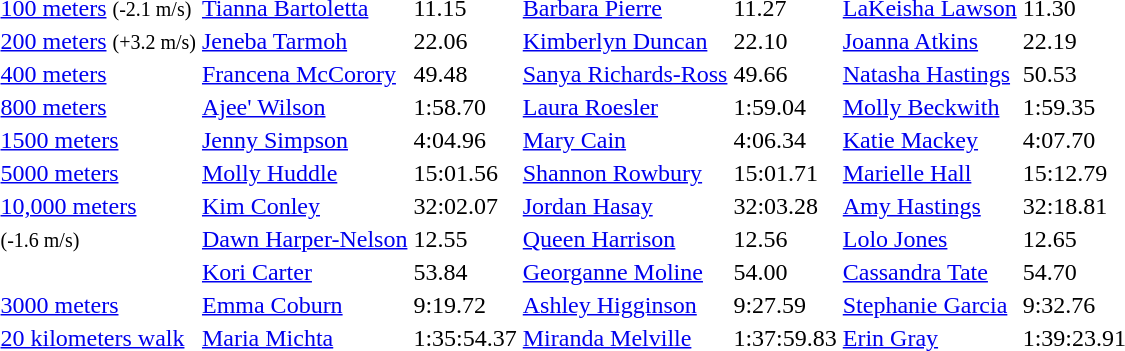<table>
<tr>
<td><a href='#'>100 meters</a> <small>(-2.1 m/s)</small></td>
<td><a href='#'>Tianna Bartoletta</a></td>
<td>11.15</td>
<td><a href='#'>Barbara Pierre</a></td>
<td>11.27</td>
<td><a href='#'>LaKeisha Lawson</a></td>
<td>11.30</td>
</tr>
<tr>
<td><a href='#'>200 meters</a> <small>(+3.2 m/s)</small></td>
<td><a href='#'>Jeneba Tarmoh</a></td>
<td>22.06</td>
<td><a href='#'>Kimberlyn Duncan</a></td>
<td>22.10</td>
<td><a href='#'>Joanna Atkins</a></td>
<td>22.19</td>
</tr>
<tr>
<td><a href='#'>400 meters</a></td>
<td><a href='#'>Francena McCorory</a></td>
<td>49.48</td>
<td><a href='#'>Sanya Richards-Ross</a></td>
<td>49.66</td>
<td><a href='#'>Natasha Hastings</a></td>
<td>50.53</td>
</tr>
<tr>
<td><a href='#'>800 meters</a></td>
<td><a href='#'>Ajee' Wilson</a></td>
<td>1:58.70</td>
<td><a href='#'>Laura Roesler</a></td>
<td>1:59.04</td>
<td><a href='#'>Molly Beckwith</a></td>
<td>1:59.35</td>
</tr>
<tr>
<td><a href='#'>1500 meters</a></td>
<td><a href='#'>Jenny Simpson</a></td>
<td>4:04.96</td>
<td><a href='#'>Mary Cain</a></td>
<td>4:06.34</td>
<td><a href='#'>Katie Mackey</a></td>
<td>4:07.70</td>
</tr>
<tr>
<td><a href='#'>5000 meters</a></td>
<td><a href='#'>Molly Huddle</a></td>
<td>15:01.56</td>
<td><a href='#'>Shannon Rowbury</a></td>
<td>15:01.71</td>
<td><a href='#'>Marielle Hall</a></td>
<td>15:12.79</td>
</tr>
<tr>
<td><a href='#'>10,000 meters</a></td>
<td><a href='#'>Kim Conley</a></td>
<td>32:02.07</td>
<td><a href='#'>Jordan Hasay</a></td>
<td>32:03.28</td>
<td><a href='#'>Amy Hastings</a></td>
<td>32:18.81</td>
</tr>
<tr>
<td> <small>(-1.6 m/s)</small></td>
<td><a href='#'>Dawn Harper-Nelson</a></td>
<td>12.55</td>
<td><a href='#'>Queen Harrison</a></td>
<td>12.56</td>
<td><a href='#'>Lolo Jones</a></td>
<td>12.65</td>
</tr>
<tr>
<td></td>
<td><a href='#'>Kori Carter</a></td>
<td>53.84</td>
<td><a href='#'>Georganne Moline</a></td>
<td>54.00</td>
<td><a href='#'>Cassandra Tate</a></td>
<td>54.70</td>
</tr>
<tr>
<td><a href='#'>3000 meters </a></td>
<td><a href='#'>Emma Coburn</a></td>
<td>9:19.72</td>
<td><a href='#'>Ashley Higginson</a></td>
<td>9:27.59</td>
<td><a href='#'>Stephanie Garcia</a></td>
<td>9:32.76</td>
</tr>
<tr>
<td><a href='#'>20 kilometers walk</a></td>
<td><a href='#'>Maria Michta</a></td>
<td>1:35:54.37</td>
<td><a href='#'>Miranda Melville</a></td>
<td>1:37:59.83</td>
<td><a href='#'>Erin Gray</a></td>
<td>1:39:23.91</td>
</tr>
</table>
